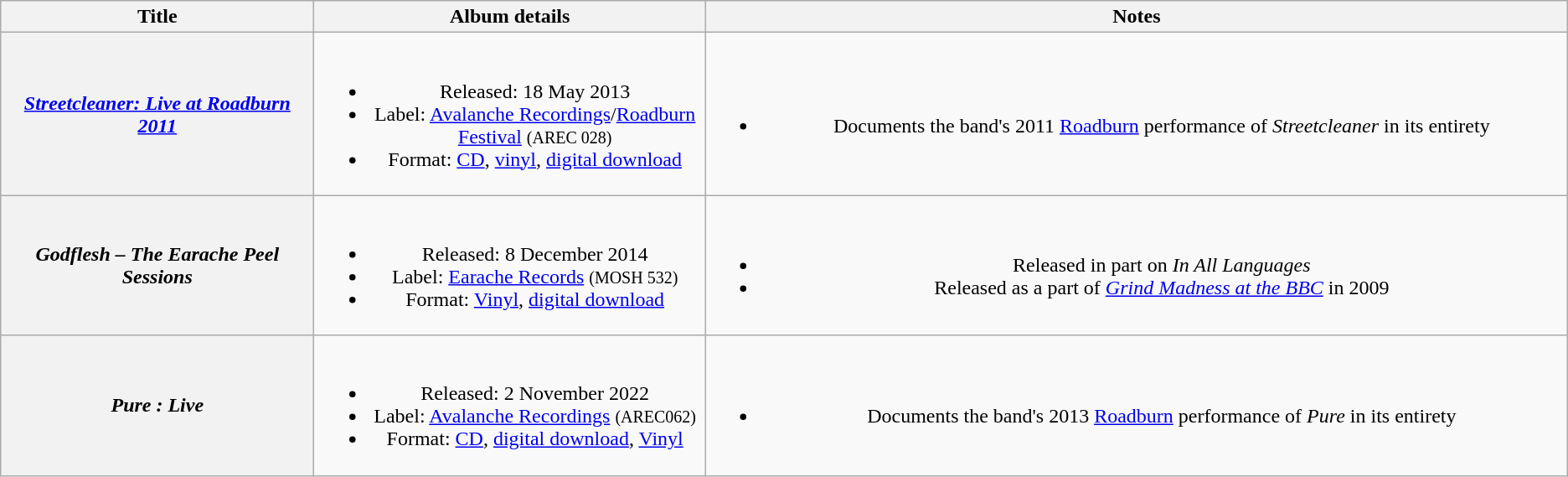<table class="wikitable plainrowheaders" style="text-align:center;">
<tr>
<th scope="col" width="20%">Title</th>
<th scope="col" width="25%">Album details</th>
<th scope="col" width="55%">Notes</th>
</tr>
<tr>
<th scope="row"><em><a href='#'>Streetcleaner: Live at Roadburn 2011</a></em></th>
<td><br><ul><li>Released: 18 May 2013</li><li>Label: <a href='#'>Avalanche Recordings</a>/<a href='#'>Roadburn Festival</a> <small>(AREC 028)</small></li><li>Format: <a href='#'>CD</a>, <a href='#'>vinyl</a>, <a href='#'>digital download</a></li></ul></td>
<td><br><ul><li>Documents the band's 2011 <a href='#'>Roadburn</a> performance of <em>Streetcleaner</em> in its entirety</li></ul></td>
</tr>
<tr>
<th scope="row"><em>Godflesh – The Earache Peel Sessions</em></th>
<td><br><ul><li>Released: 8 December 2014</li><li>Label: <a href='#'>Earache Records</a> <small>(MOSH 532)</small></li><li>Format: <a href='#'>Vinyl</a>, <a href='#'>digital download</a></li></ul></td>
<td><br><ul><li>Released in part on <em>In All Languages</em></li><li>Released as a part of <em><a href='#'>Grind Madness at the BBC</a></em> in 2009</li></ul></td>
</tr>
<tr>
<th scope="row"><em>Pure : Live</em></th>
<td><br><ul><li>Released: 2 November 2022</li><li>Label: <a href='#'>Avalanche Recordings</a> <small>(AREC062)</small></li><li>Format: <a href='#'>CD</a>, <a href='#'>digital download</a>, <a href='#'>Vinyl</a></li></ul></td>
<td><br><ul><li>Documents the band's 2013 <a href='#'>Roadburn</a> performance of <em>Pure</em> in its entirety</li></ul></td>
</tr>
</table>
